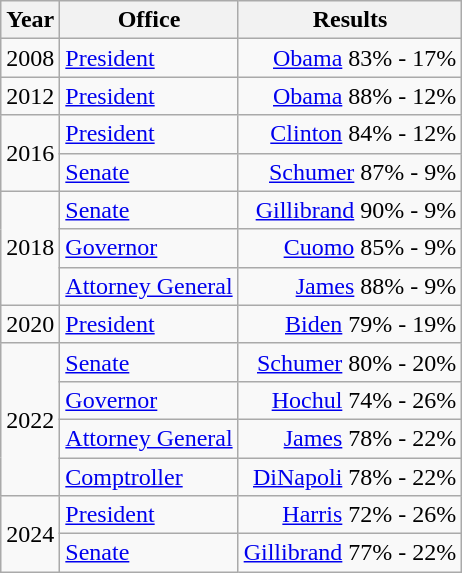<table class=wikitable>
<tr>
<th>Year</th>
<th>Office</th>
<th>Results</th>
</tr>
<tr>
<td>2008</td>
<td><a href='#'>President</a></td>
<td align="right" ><a href='#'>Obama</a> 83% - 17%</td>
</tr>
<tr>
<td>2012</td>
<td><a href='#'>President</a></td>
<td align="right" ><a href='#'>Obama</a> 88% - 12%</td>
</tr>
<tr>
<td rowspan=2>2016</td>
<td><a href='#'>President</a></td>
<td align="right" ><a href='#'>Clinton</a> 84% - 12%</td>
</tr>
<tr>
<td><a href='#'>Senate</a></td>
<td align="right" ><a href='#'>Schumer</a> 87% - 9%</td>
</tr>
<tr>
<td rowspan=3>2018</td>
<td><a href='#'>Senate</a></td>
<td align="right" ><a href='#'>Gillibrand</a> 90% - 9%</td>
</tr>
<tr>
<td><a href='#'>Governor</a></td>
<td align="right" ><a href='#'>Cuomo</a> 85% - 9%</td>
</tr>
<tr>
<td><a href='#'>Attorney General</a></td>
<td align="right" ><a href='#'>James</a> 88% - 9%</td>
</tr>
<tr>
<td>2020</td>
<td><a href='#'>President</a></td>
<td align="right" ><a href='#'>Biden</a> 79% - 19%</td>
</tr>
<tr>
<td rowspan=4>2022</td>
<td><a href='#'>Senate</a></td>
<td align="right" ><a href='#'>Schumer</a> 80% - 20%</td>
</tr>
<tr>
<td><a href='#'>Governor</a></td>
<td align="right" ><a href='#'>Hochul</a> 74% - 26%</td>
</tr>
<tr>
<td><a href='#'>Attorney General</a></td>
<td align="right" ><a href='#'>James</a> 78% - 22%</td>
</tr>
<tr>
<td><a href='#'>Comptroller</a></td>
<td align="right" ><a href='#'>DiNapoli</a> 78% - 22%</td>
</tr>
<tr>
<td rowspan=2>2024</td>
<td><a href='#'>President</a></td>
<td align="right" ><a href='#'>Harris</a> 72% - 26%</td>
</tr>
<tr>
<td><a href='#'>Senate</a></td>
<td align="right" ><a href='#'>Gillibrand</a> 77% - 22%</td>
</tr>
</table>
